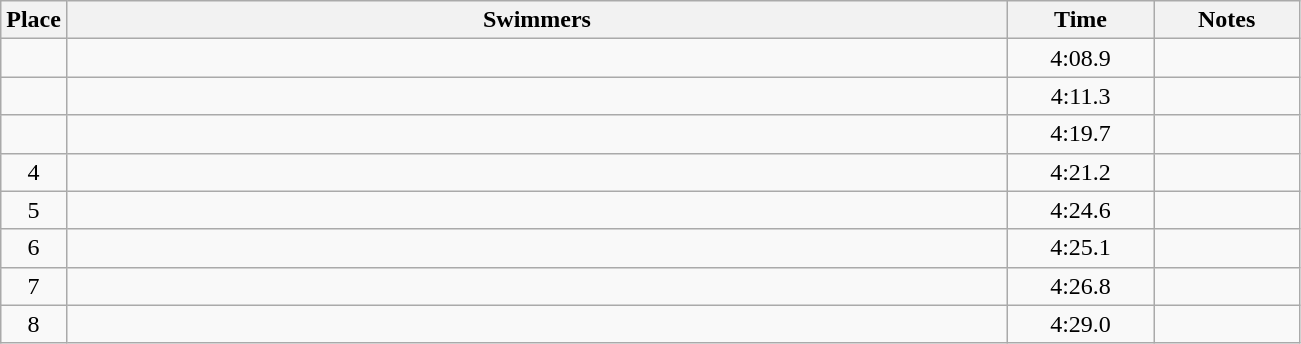<table class=wikitable style="text-align:center">
<tr>
<th>Place</th>
<th width=620>Swimmers</th>
<th width=90>Time</th>
<th width=90>Notes</th>
</tr>
<tr>
<td></td>
<td align=left></td>
<td>4:08.9</td>
<td></td>
</tr>
<tr>
<td></td>
<td align=left></td>
<td>4:11.3</td>
<td></td>
</tr>
<tr>
<td></td>
<td align=left></td>
<td>4:19.7</td>
<td></td>
</tr>
<tr>
<td>4</td>
<td align=left></td>
<td>4:21.2</td>
<td></td>
</tr>
<tr>
<td>5</td>
<td align=left></td>
<td>4:24.6</td>
<td></td>
</tr>
<tr>
<td>6</td>
<td align=left></td>
<td>4:25.1</td>
<td></td>
</tr>
<tr>
<td>7</td>
<td align=left></td>
<td>4:26.8</td>
<td></td>
</tr>
<tr>
<td>8</td>
<td align=left></td>
<td>4:29.0</td>
<td></td>
</tr>
</table>
